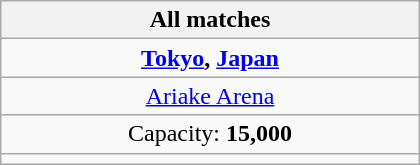<table class="wikitable" style="text-align:center" width=280>
<tr>
<th>All matches</th>
</tr>
<tr>
<td> <strong><a href='#'>Tokyo</a>, <a href='#'>Japan</a></strong></td>
</tr>
<tr>
<td><a href='#'>Ariake Arena</a></td>
</tr>
<tr>
<td>Capacity: <strong>15,000</strong></td>
</tr>
<tr>
<td></td>
</tr>
</table>
